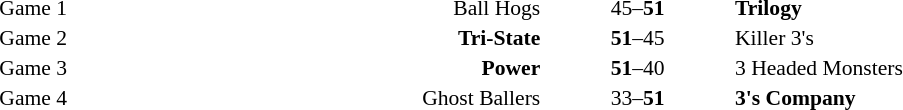<table style="width:100%;" cellspacing="1">
<tr>
<th width=15%></th>
<th width=25%></th>
<th width=10%></th>
<th width=25%></th>
</tr>
<tr style=font-size:90%>
<td align=right>Game 1</td>
<td align=right>Ball Hogs</td>
<td align=center>45–<strong>51</strong></td>
<td><strong>Trilogy</strong></td>
<td></td>
</tr>
<tr style=font-size:90%>
<td align=right>Game 2</td>
<td align=right><strong>Tri-State</strong></td>
<td align=center><strong>51</strong>–45</td>
<td>Killer 3's</td>
<td></td>
</tr>
<tr style=font-size:90%>
<td align=right>Game 3</td>
<td align=right><strong>Power</strong></td>
<td align=center><strong>51</strong>–40</td>
<td>3 Headed Monsters</td>
<td></td>
</tr>
<tr style=font-size:90%>
<td align=right>Game 4</td>
<td align=right>Ghost Ballers</td>
<td align=center>33–<strong>51</strong></td>
<td><strong>3's Company</strong></td>
<td></td>
</tr>
</table>
